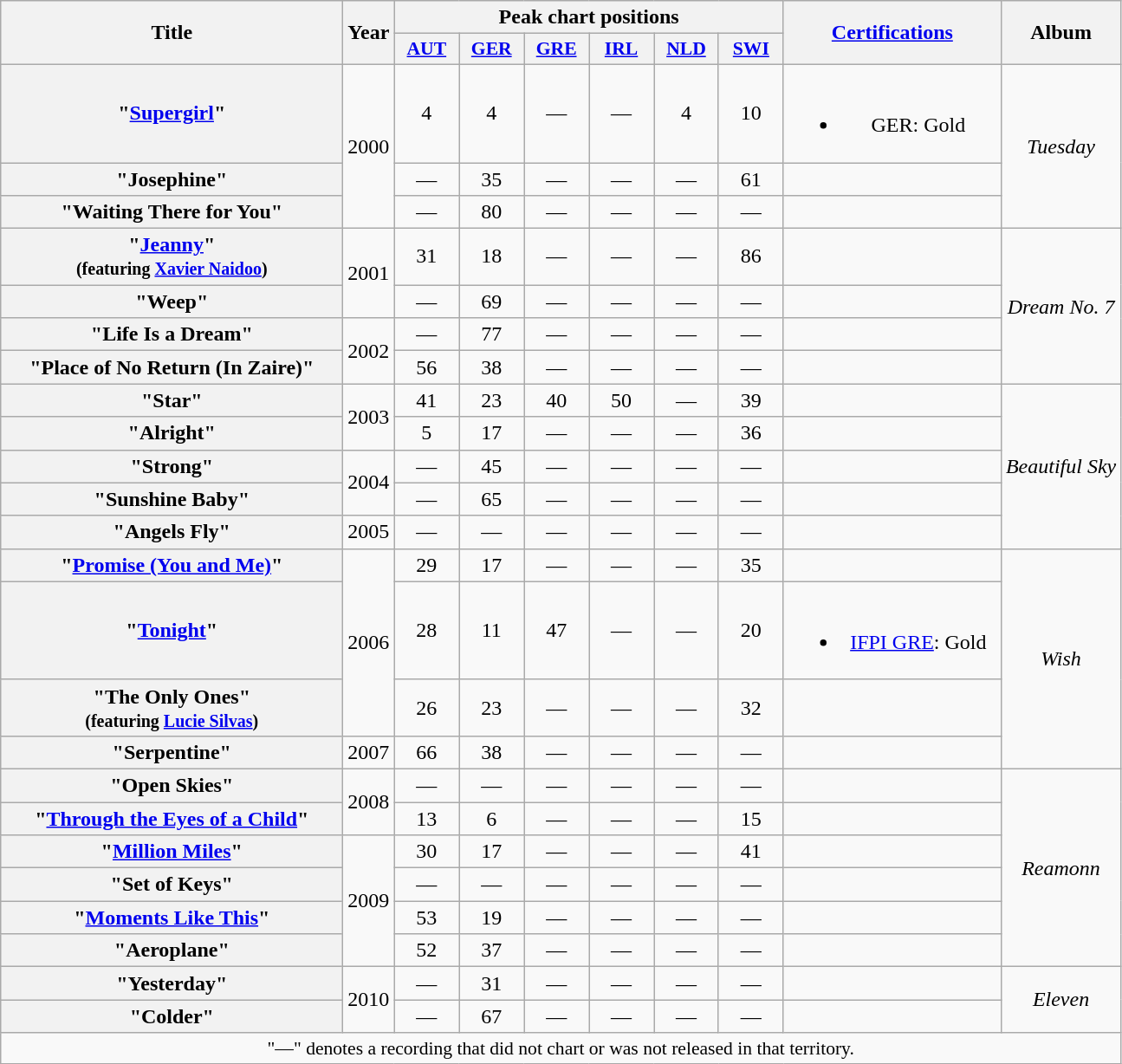<table class="wikitable plainrowheaders" style="text-align:center;" border="1">
<tr>
<th scope="col" rowspan="2" style="width:16em;">Title</th>
<th scope="col" rowspan="2">Year</th>
<th scope="col" colspan="6">Peak chart positions</th>
<th scope="col" rowspan="2" style="width:10em;"><a href='#'>Certifications</a></th>
<th scope="col" rowspan="2">Album</th>
</tr>
<tr>
<th scope="col" style="width:3em;font-size:90%;"><a href='#'>AUT</a><br></th>
<th scope="col" style="width:3em;font-size:90%;"><a href='#'>GER</a><br></th>
<th scope="col" style="width:3em;font-size:90%;"><a href='#'>GRE</a><br></th>
<th scope="col" style="width:3em;font-size:90%;"><a href='#'>IRL</a></th>
<th scope="col" style="width:3em;font-size:90%;"><a href='#'>NLD</a><br></th>
<th scope="col" style="width:3em;font-size:90%;"><a href='#'>SWI</a><br></th>
</tr>
<tr>
<th scope="row">"<a href='#'>Supergirl</a>"</th>
<td rowspan="3">2000</td>
<td>4</td>
<td>4</td>
<td>—</td>
<td>—</td>
<td>4</td>
<td>10</td>
<td><br><ul><li>GER: Gold</li></ul></td>
<td rowspan="3"><em>Tuesday</em></td>
</tr>
<tr>
<th scope="row">"Josephine"</th>
<td>—</td>
<td>35</td>
<td>—</td>
<td>—</td>
<td>—</td>
<td>61</td>
<td></td>
</tr>
<tr>
<th scope="row">"Waiting There for You"</th>
<td>—</td>
<td>80</td>
<td>—</td>
<td>—</td>
<td>—</td>
<td>—</td>
<td></td>
</tr>
<tr>
<th scope="row">"<a href='#'>Jeanny</a>"<br><small>(featuring <a href='#'>Xavier Naidoo</a>)</small></th>
<td rowspan="2">2001</td>
<td>31</td>
<td>18</td>
<td>—</td>
<td>—</td>
<td>—</td>
<td>86</td>
<td></td>
<td align="center" rowspan="4"><em>Dream No. 7</em></td>
</tr>
<tr>
<th scope="row">"Weep"</th>
<td>—</td>
<td>69</td>
<td>—</td>
<td>—</td>
<td>—</td>
<td>—</td>
<td></td>
</tr>
<tr>
<th scope="row">"Life Is a Dream"</th>
<td rowspan="2">2002</td>
<td>—</td>
<td>77</td>
<td>—</td>
<td>—</td>
<td>—</td>
<td>—</td>
<td></td>
</tr>
<tr>
<th scope="row">"Place of No Return (In Zaire)"</th>
<td>56</td>
<td>38</td>
<td>—</td>
<td>—</td>
<td>—</td>
<td>—</td>
<td></td>
</tr>
<tr>
<th scope="row">"Star"</th>
<td rowspan="2">2003</td>
<td>41</td>
<td>23</td>
<td>40</td>
<td>50</td>
<td>—</td>
<td>39</td>
<td></td>
<td rowspan="5"><em>Beautiful Sky</em></td>
</tr>
<tr>
<th scope="row">"Alright"</th>
<td>5</td>
<td>17</td>
<td>—</td>
<td>—</td>
<td>—</td>
<td>36</td>
<td></td>
</tr>
<tr>
<th scope="row">"Strong"</th>
<td rowspan="2">2004</td>
<td>—</td>
<td>45</td>
<td>—</td>
<td>—</td>
<td>—</td>
<td>—</td>
<td></td>
</tr>
<tr>
<th scope="row">"Sunshine Baby"</th>
<td>—</td>
<td>65</td>
<td>—</td>
<td>—</td>
<td>—</td>
<td>—</td>
<td></td>
</tr>
<tr>
<th scope="row">"Angels Fly"</th>
<td>2005</td>
<td>—</td>
<td>—</td>
<td>—</td>
<td>—</td>
<td>—</td>
<td>—</td>
<td></td>
</tr>
<tr>
<th scope="row">"<a href='#'>Promise (You and Me)</a>"</th>
<td rowspan="3">2006</td>
<td>29</td>
<td>17</td>
<td>—</td>
<td>—</td>
<td>—</td>
<td>35</td>
<td></td>
<td rowspan="4"><em>Wish</em></td>
</tr>
<tr>
<th scope="row">"<a href='#'>Tonight</a>"</th>
<td>28</td>
<td>11</td>
<td>47</td>
<td>—</td>
<td>—</td>
<td>20</td>
<td><br><ul><li><a href='#'>IFPI GRE</a>: Gold</li></ul></td>
</tr>
<tr>
<th scope="row">"The Only Ones"<br><small>(featuring <a href='#'>Lucie Silvas</a>)</small></th>
<td>26</td>
<td>23</td>
<td>—</td>
<td>—</td>
<td>—</td>
<td>32</td>
<td></td>
</tr>
<tr>
<th scope="row">"Serpentine"</th>
<td>2007</td>
<td>66</td>
<td>38</td>
<td>—</td>
<td>—</td>
<td>—</td>
<td>—</td>
<td></td>
</tr>
<tr>
<th scope="row">"Open Skies"</th>
<td rowspan="2">2008</td>
<td>—</td>
<td>—</td>
<td>—</td>
<td>—</td>
<td>—</td>
<td>—</td>
<td></td>
<td rowspan="6"><em>Reamonn</em></td>
</tr>
<tr>
<th scope="row">"<a href='#'>Through the Eyes of a Child</a>"</th>
<td>13</td>
<td>6</td>
<td>—</td>
<td>—</td>
<td>—</td>
<td>15</td>
<td></td>
</tr>
<tr>
<th scope="row">"<a href='#'>Million Miles</a>"</th>
<td rowspan="4">2009</td>
<td>30</td>
<td>17</td>
<td>—</td>
<td>—</td>
<td>—</td>
<td>41</td>
<td></td>
</tr>
<tr>
<th scope="row">"Set of Keys"</th>
<td>—</td>
<td>—</td>
<td>—</td>
<td>—</td>
<td>—</td>
<td>—</td>
<td></td>
</tr>
<tr>
<th scope="row">"<a href='#'>Moments Like This</a>"</th>
<td>53</td>
<td>19</td>
<td>—</td>
<td>—</td>
<td>—</td>
<td>—</td>
<td></td>
</tr>
<tr>
<th scope="row">"Aeroplane"</th>
<td>52</td>
<td>37</td>
<td>—</td>
<td>—</td>
<td>—</td>
<td>—</td>
<td></td>
</tr>
<tr>
<th scope="row">"Yesterday"</th>
<td rowspan="2">2010</td>
<td>—</td>
<td>31</td>
<td>—</td>
<td>—</td>
<td>—</td>
<td>—</td>
<td></td>
<td rowspan="2"><em>Eleven</em></td>
</tr>
<tr>
<th scope="row">"Colder"</th>
<td>—</td>
<td>67</td>
<td>—</td>
<td>—</td>
<td>—</td>
<td>—</td>
<td></td>
</tr>
<tr>
<td colspan="10" style="font-size:90%">"—" denotes a recording that did not chart or was not released in that territory.</td>
</tr>
</table>
